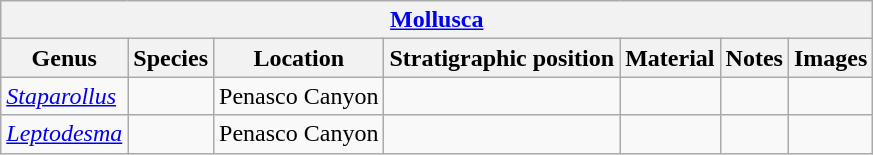<table class="wikitable sortable">
<tr>
<th colspan="7" align="center"><strong><a href='#'>Mollusca</a></strong></th>
</tr>
<tr>
<th>Genus</th>
<th>Species</th>
<th>Location</th>
<th>Stratigraphic position</th>
<th>Material</th>
<th>Notes</th>
<th>Images</th>
</tr>
<tr>
<td><em><a href='#'>Staparollus</a></em></td>
<td></td>
<td>Penasco Canyon</td>
<td></td>
<td></td>
<td></td>
<td></td>
</tr>
<tr>
<td><em><a href='#'>Leptodesma</a></em></td>
<td></td>
<td>Penasco Canyon</td>
<td></td>
<td></td>
<td></td>
<td></td>
</tr>
</table>
